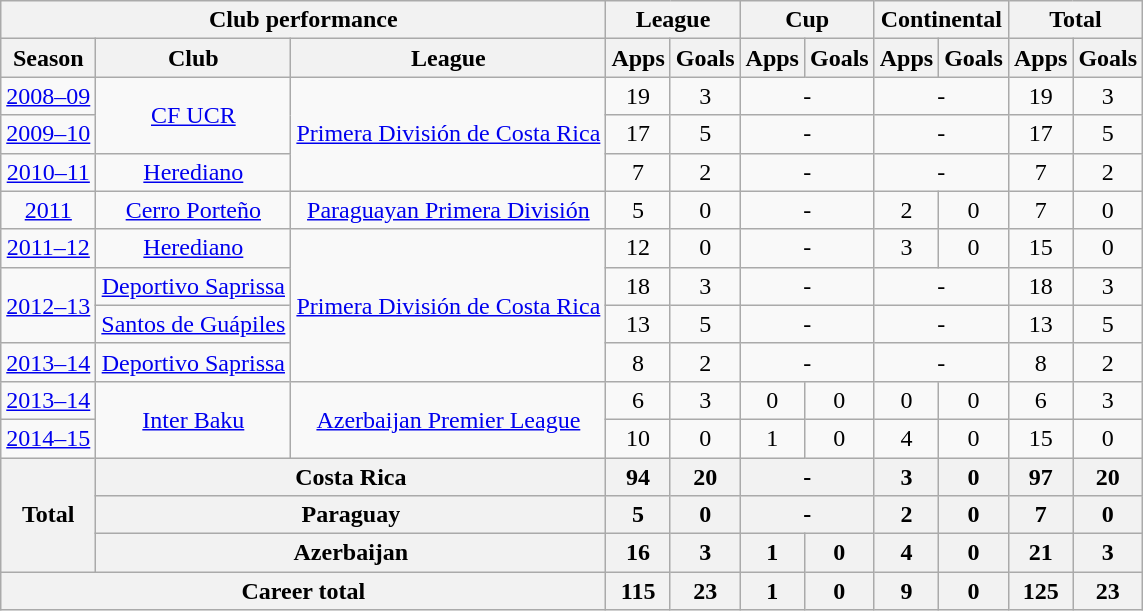<table class="wikitable" style="text-align:center">
<tr>
<th colspan=3>Club performance</th>
<th colspan=2>League</th>
<th colspan=2>Cup</th>
<th colspan=2>Continental</th>
<th colspan=2>Total</th>
</tr>
<tr>
<th>Season</th>
<th>Club</th>
<th>League</th>
<th>Apps</th>
<th>Goals</th>
<th>Apps</th>
<th>Goals</th>
<th>Apps</th>
<th>Goals</th>
<th>Apps</th>
<th>Goals</th>
</tr>
<tr>
<td><a href='#'>2008–09</a></td>
<td rowspan="2"><a href='#'>CF UCR</a></td>
<td rowspan="3"><a href='#'>Primera División de Costa Rica</a></td>
<td>19</td>
<td>3</td>
<td colspan="2">-</td>
<td colspan="2">-</td>
<td>19</td>
<td>3</td>
</tr>
<tr>
<td><a href='#'>2009–10</a></td>
<td>17</td>
<td>5</td>
<td colspan="2">-</td>
<td colspan="2">-</td>
<td>17</td>
<td>5</td>
</tr>
<tr>
<td><a href='#'>2010–11</a></td>
<td><a href='#'>Herediano</a></td>
<td>7</td>
<td>2</td>
<td colspan="2">-</td>
<td colspan="2">-</td>
<td>7</td>
<td>2</td>
</tr>
<tr>
<td><a href='#'>2011</a></td>
<td><a href='#'>Cerro Porteño</a></td>
<td><a href='#'>Paraguayan Primera División</a></td>
<td>5</td>
<td>0</td>
<td colspan="2">-</td>
<td>2</td>
<td>0</td>
<td>7</td>
<td>0</td>
</tr>
<tr>
<td><a href='#'>2011–12</a></td>
<td><a href='#'>Herediano</a></td>
<td rowspan="4"><a href='#'>Primera División de Costa Rica</a></td>
<td>12</td>
<td>0</td>
<td colspan="2">-</td>
<td>3</td>
<td>0</td>
<td>15</td>
<td>0</td>
</tr>
<tr>
<td rowspan="2"><a href='#'>2012–13</a></td>
<td><a href='#'>Deportivo Saprissa</a></td>
<td>18</td>
<td>3</td>
<td colspan="2">-</td>
<td colspan="2">-</td>
<td>18</td>
<td>3</td>
</tr>
<tr>
<td><a href='#'>Santos de Guápiles</a></td>
<td>13</td>
<td>5</td>
<td colspan="2">-</td>
<td colspan="2">-</td>
<td>13</td>
<td>5</td>
</tr>
<tr>
<td><a href='#'>2013–14</a></td>
<td><a href='#'>Deportivo Saprissa</a></td>
<td>8</td>
<td>2</td>
<td colspan="2">-</td>
<td colspan="2">-</td>
<td>8</td>
<td>2</td>
</tr>
<tr>
<td><a href='#'>2013–14</a></td>
<td rowspan="2"><a href='#'>Inter Baku</a></td>
<td rowspan="2"><a href='#'>Azerbaijan Premier League</a></td>
<td>6</td>
<td>3</td>
<td>0</td>
<td>0</td>
<td>0</td>
<td>0</td>
<td>6</td>
<td>3</td>
</tr>
<tr>
<td><a href='#'>2014–15</a></td>
<td>10</td>
<td>0</td>
<td>1</td>
<td>0</td>
<td>4</td>
<td>0</td>
<td>15</td>
<td>0</td>
</tr>
<tr>
<th rowspan=3>Total</th>
<th colspan=2>Costa Rica</th>
<th>94</th>
<th>20</th>
<th colspan="2">-</th>
<th>3</th>
<th>0</th>
<th>97</th>
<th>20</th>
</tr>
<tr>
<th colspan=2>Paraguay</th>
<th>5</th>
<th>0</th>
<th colspan="2">-</th>
<th>2</th>
<th>0</th>
<th>7</th>
<th>0</th>
</tr>
<tr>
<th colspan=2>Azerbaijan</th>
<th>16</th>
<th>3</th>
<th>1</th>
<th>0</th>
<th>4</th>
<th>0</th>
<th>21</th>
<th>3</th>
</tr>
<tr>
<th colspan=3>Career total</th>
<th>115</th>
<th>23</th>
<th>1</th>
<th>0</th>
<th>9</th>
<th>0</th>
<th>125</th>
<th>23</th>
</tr>
</table>
